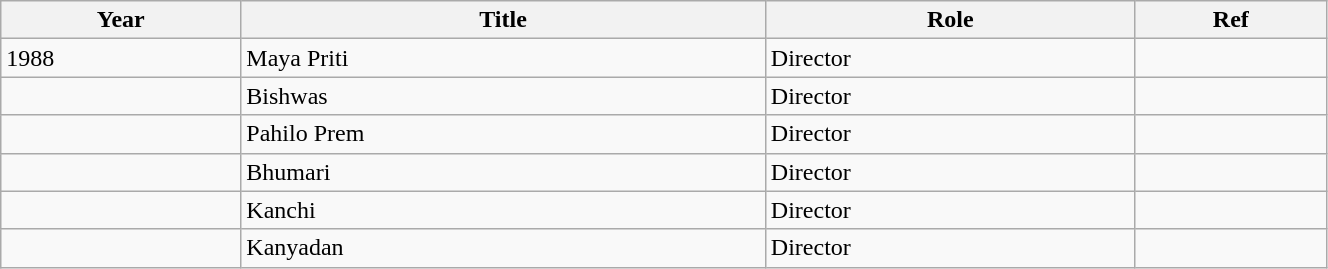<table class="wikitable" style="width:70%">
<tr>
<th>Year</th>
<th>Title</th>
<th>Role</th>
<th>Ref</th>
</tr>
<tr>
<td>1988</td>
<td>Maya Priti</td>
<td>Director</td>
<td></td>
</tr>
<tr>
<td></td>
<td>Bishwas</td>
<td>Director</td>
<td></td>
</tr>
<tr>
<td></td>
<td>Pahilo Prem</td>
<td>Director</td>
<td></td>
</tr>
<tr>
<td></td>
<td>Bhumari</td>
<td>Director</td>
<td></td>
</tr>
<tr>
<td></td>
<td>Kanchi</td>
<td>Director</td>
<td></td>
</tr>
<tr>
<td></td>
<td>Kanyadan</td>
<td>Director</td>
<td></td>
</tr>
</table>
